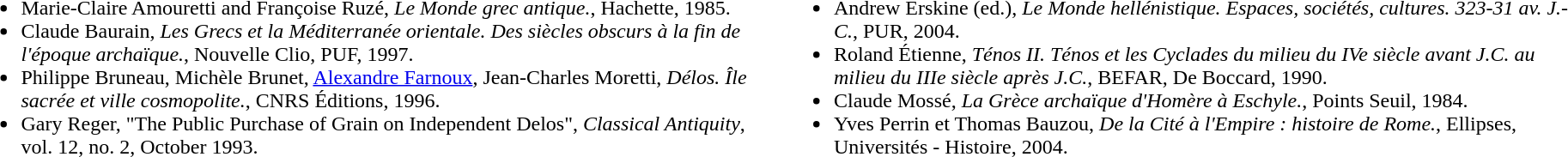<table width="100%">
<tr>
<td width="50%" valign="top"><br><ul><li> Marie-Claire Amouretti and Françoise Ruzé, <em>Le Monde grec antique.</em>, Hachette, 1985. </li><li> Claude Baurain, <em>Les Grecs et la Méditerranée orientale. Des siècles obscurs à la fin de l'époque archaïque.</em>, Nouvelle Clio, PUF, 1997. </li><li> Philippe Bruneau, Michèle Brunet, <a href='#'>Alexandre Farnoux</a>, Jean-Charles Moretti, <em>Délos. Île sacrée et ville cosmopolite.</em>, CNRS Éditions, 1996. </li><li>Gary Reger, "The Public Purchase of Grain on Independent Delos", <em>Classical Antiquity</em>, vol. 12, no. 2, October 1993.</li></ul></td>
<td width="50%" valign="top"><br><ul><li> Andrew Erskine (ed.), <em>Le Monde hellénistique. Espaces, sociétés, cultures. 323-31 av. J.-C.</em>, PUR, 2004. </li><li> Roland Étienne, <em>Ténos II. Ténos et les Cyclades du milieu du IVe siècle avant J.C. au milieu du IIIe siècle après J.C.</em>, BEFAR, De Boccard, 1990.</li><li> Claude Mossé, <em>La Grèce archaïque d'Homère à Eschyle.</em>, Points Seuil, 1984.  </li><li> Yves Perrin et Thomas Bauzou, <em>De la Cité à l'Empire : histoire de Rome.</em>, Ellipses, Universités - Histoire, 2004. </li></ul></td>
</tr>
</table>
